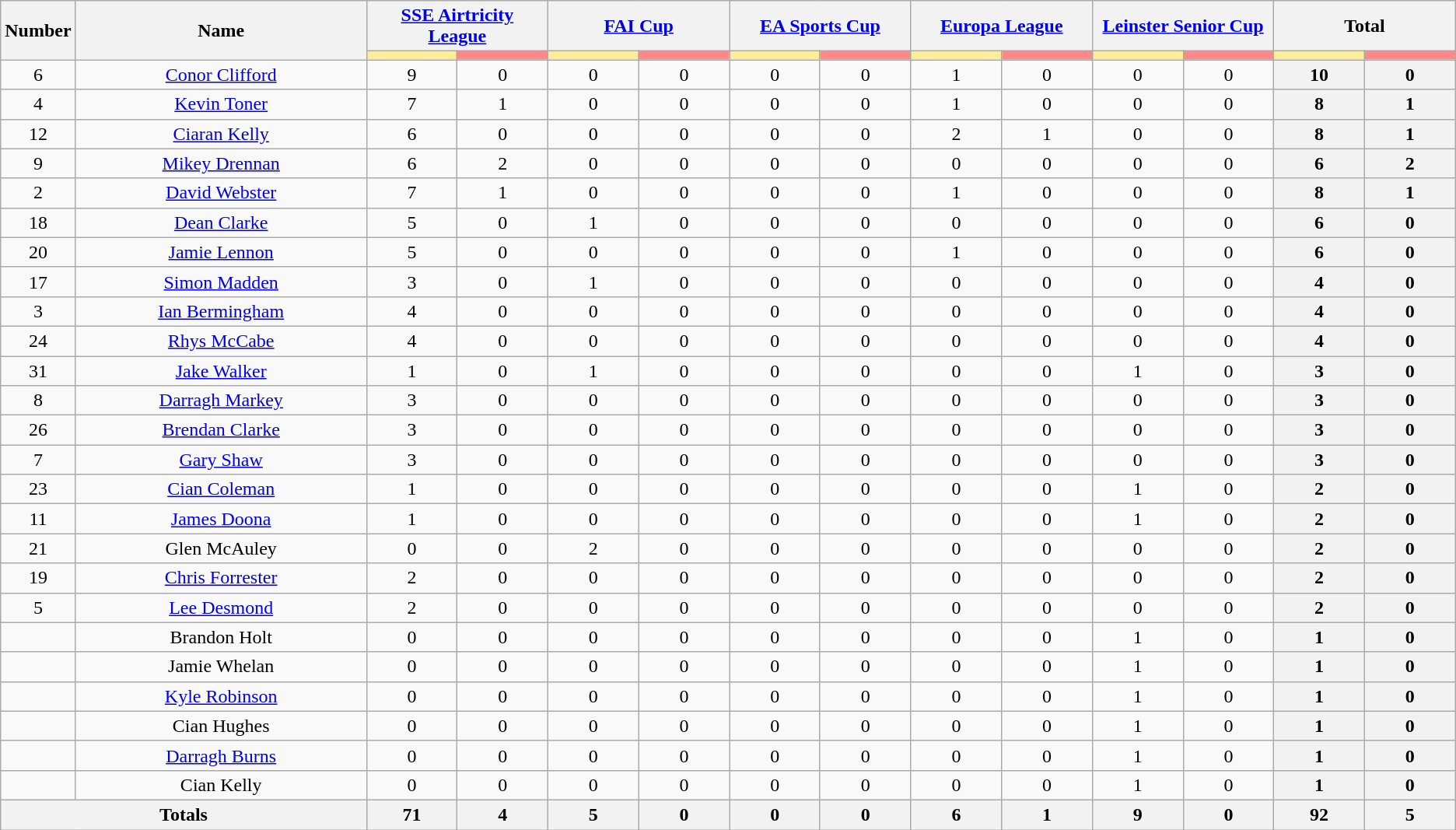<table class="wikitable" style="text-align:center">
<tr>
<th rowspan="2" style="width:5%">Number</th>
<th rowspan="2" style="width:20%">Name</th>
<th colspan="2"><a href='#'>SSE Airtricity League</a></th>
<th colspan="2"><a href='#'>FAI Cup</a></th>
<th colspan="2"><a href='#'>EA Sports Cup</a></th>
<th colspan="2"><a href='#'>Europa League</a></th>
<th colspan="2"><a href='#'>Leinster Senior Cup</a></th>
<th colspan="2">Total</th>
</tr>
<tr>
<th style="width:60px;background:#fe9"></th>
<th style="width:60px;background:#f88"></th>
<th style="width:60px;background:#fe9"></th>
<th style="width:60px;background:#f88"></th>
<th style="width:60px;background:#fe9"></th>
<th style="width:60px;background:#f88"></th>
<th style="width:60px;background:#fe9"></th>
<th style="width:60px;background:#f88"></th>
<th style="width:60px;background:#fe9"></th>
<th style="width:60px;background:#f88"></th>
<th style="width:60px;background:#fe9"></th>
<th style="width:60px;background:#f88"></th>
</tr>
<tr>
<td>6</td>
<td><a href='#'>Conor Clifford</a></td>
<td>9</td>
<td>0</td>
<td>0</td>
<td>0</td>
<td>0</td>
<td>0</td>
<td>1</td>
<td>0</td>
<td>0</td>
<td>0</td>
<th>10</th>
<th>0</th>
</tr>
<tr>
<td>4</td>
<td><a href='#'>Kevin Toner</a></td>
<td>7</td>
<td>1</td>
<td>0</td>
<td>0</td>
<td>0</td>
<td>0</td>
<td>1</td>
<td>0</td>
<td>0</td>
<td>0</td>
<th>8</th>
<th>1</th>
</tr>
<tr>
<td>12</td>
<td><a href='#'>Ciaran Kelly</a></td>
<td>6</td>
<td>0</td>
<td>0</td>
<td>0</td>
<td>0</td>
<td>0</td>
<td>2</td>
<td>1</td>
<td>0</td>
<td>0</td>
<th>8</th>
<th>1</th>
</tr>
<tr>
<td>9</td>
<td><a href='#'>Mikey Drennan</a></td>
<td>6</td>
<td>2</td>
<td>0</td>
<td>0</td>
<td>0</td>
<td>0</td>
<td>0</td>
<td>0</td>
<td>0</td>
<td>0</td>
<th>6</th>
<th>2</th>
</tr>
<tr>
<td>2</td>
<td><a href='#'>David Webster</a></td>
<td>7</td>
<td>1</td>
<td>0</td>
<td>0</td>
<td>0</td>
<td>0</td>
<td>1</td>
<td>0</td>
<td>0</td>
<td>0</td>
<th>8</th>
<th>1</th>
</tr>
<tr>
<td>18</td>
<td><a href='#'>Dean Clarke</a></td>
<td>5</td>
<td>0</td>
<td>1</td>
<td>0</td>
<td>0</td>
<td>0</td>
<td>0</td>
<td>0</td>
<td>0</td>
<td>0</td>
<th>6</th>
<th>0</th>
</tr>
<tr>
<td>20</td>
<td><a href='#'>Jamie Lennon</a></td>
<td>5</td>
<td>0</td>
<td>0</td>
<td>0</td>
<td>0</td>
<td>0</td>
<td>1</td>
<td>0</td>
<td>0</td>
<td>0</td>
<th>6</th>
<th>0</th>
</tr>
<tr>
<td>17</td>
<td><a href='#'>Simon Madden</a></td>
<td>3</td>
<td>0</td>
<td>1</td>
<td>0</td>
<td>0</td>
<td>0</td>
<td>0</td>
<td>0</td>
<td>0</td>
<td>0</td>
<th>4</th>
<th>0</th>
</tr>
<tr>
<td>3</td>
<td><a href='#'>Ian Bermingham</a></td>
<td>4</td>
<td>0</td>
<td>0</td>
<td>0</td>
<td>0</td>
<td>0</td>
<td>0</td>
<td>0</td>
<td>0</td>
<td>0</td>
<th>4</th>
<th>0</th>
</tr>
<tr>
<td>24</td>
<td><a href='#'>Rhys McCabe</a></td>
<td>4</td>
<td>0</td>
<td>0</td>
<td>0</td>
<td>0</td>
<td>0</td>
<td>0</td>
<td>0</td>
<td>0</td>
<td>0</td>
<th>4</th>
<th>0</th>
</tr>
<tr>
<td>31</td>
<td><a href='#'>Jake Walker</a></td>
<td>1</td>
<td>0</td>
<td>1</td>
<td>0</td>
<td>0</td>
<td>0</td>
<td>0</td>
<td>0</td>
<td>1</td>
<td>0</td>
<th>3</th>
<th>0</th>
</tr>
<tr>
<td>8</td>
<td><a href='#'>Darragh Markey</a></td>
<td>3</td>
<td>0</td>
<td>0</td>
<td>0</td>
<td>0</td>
<td>0</td>
<td>0</td>
<td>0</td>
<td>0</td>
<td>0</td>
<th>3</th>
<th>0</th>
</tr>
<tr>
<td>26</td>
<td><a href='#'>Brendan Clarke</a></td>
<td>3</td>
<td>0</td>
<td>0</td>
<td>0</td>
<td>0</td>
<td>0</td>
<td>0</td>
<td>0</td>
<td>0</td>
<td>0</td>
<th>3</th>
<th>0</th>
</tr>
<tr>
<td>7</td>
<td><a href='#'>Gary Shaw</a></td>
<td>3</td>
<td>0</td>
<td>0</td>
<td>0</td>
<td>0</td>
<td>0</td>
<td>0</td>
<td>0</td>
<td>0</td>
<td>0</td>
<th>3</th>
<th>0</th>
</tr>
<tr>
<td>23</td>
<td><a href='#'>Cian Coleman</a></td>
<td>1</td>
<td>0</td>
<td>0</td>
<td>0</td>
<td>0</td>
<td>0</td>
<td>0</td>
<td>0</td>
<td>1</td>
<td>0</td>
<th>2</th>
<th>0</th>
</tr>
<tr>
<td>11</td>
<td><a href='#'>James Doona</a></td>
<td>1</td>
<td>0</td>
<td>0</td>
<td>0</td>
<td>0</td>
<td>0</td>
<td>0</td>
<td>0</td>
<td>1</td>
<td>0</td>
<th>2</th>
<th>0</th>
</tr>
<tr>
<td>21</td>
<td>Glen McAuley</td>
<td>0</td>
<td>0</td>
<td>2</td>
<td>0</td>
<td>0</td>
<td>0</td>
<td>0</td>
<td>0</td>
<td>0</td>
<td>0</td>
<th>2</th>
<th>0</th>
</tr>
<tr>
<td>19</td>
<td><a href='#'>Chris Forrester</a></td>
<td>2</td>
<td>0</td>
<td>0</td>
<td>0</td>
<td>0</td>
<td>0</td>
<td>0</td>
<td>0</td>
<td>0</td>
<td>0</td>
<th>2</th>
<th>0</th>
</tr>
<tr>
<td>5</td>
<td><a href='#'>Lee Desmond</a></td>
<td>2</td>
<td>0</td>
<td>0</td>
<td>0</td>
<td>0</td>
<td>0</td>
<td>0</td>
<td>0</td>
<td>0</td>
<td>0</td>
<th>2</th>
<th>0</th>
</tr>
<tr>
<td></td>
<td>Brandon Holt</td>
<td>0</td>
<td>0</td>
<td>0</td>
<td>0</td>
<td>0</td>
<td>0</td>
<td>0</td>
<td>0</td>
<td>1</td>
<td>0</td>
<th>1</th>
<th>0</th>
</tr>
<tr>
<td></td>
<td>Jamie Whelan</td>
<td>0</td>
<td>0</td>
<td>0</td>
<td>0</td>
<td>0</td>
<td>0</td>
<td>0</td>
<td>0</td>
<td>1</td>
<td>0</td>
<th>1</th>
<th>0</th>
</tr>
<tr>
<td></td>
<td><a href='#'>Kyle Robinson</a></td>
<td>0</td>
<td>0</td>
<td>0</td>
<td>0</td>
<td>0</td>
<td>0</td>
<td>0</td>
<td>0</td>
<td>1</td>
<td>0</td>
<th>1</th>
<th>0</th>
</tr>
<tr>
<td></td>
<td>Cian Hughes</td>
<td>0</td>
<td>0</td>
<td>0</td>
<td>0</td>
<td>0</td>
<td>0</td>
<td>0</td>
<td>0</td>
<td>1</td>
<td>0</td>
<th>1</th>
<th>0</th>
</tr>
<tr>
<td></td>
<td><a href='#'>Darragh Burns</a></td>
<td>0</td>
<td>0</td>
<td>0</td>
<td>0</td>
<td>0</td>
<td>0</td>
<td>0</td>
<td>0</td>
<td>1</td>
<td>0</td>
<th>1</th>
<th>0</th>
</tr>
<tr>
<td></td>
<td>Cian Kelly</td>
<td>0</td>
<td>0</td>
<td>0</td>
<td>0</td>
<td>0</td>
<td>0</td>
<td>0</td>
<td>0</td>
<td>1</td>
<td>0</td>
<th>1</th>
<th>0</th>
</tr>
<tr>
<th colspan="2">Totals</th>
<th>71</th>
<th>4</th>
<th>5</th>
<th>0</th>
<th>0</th>
<th>0</th>
<th>6</th>
<th>1</th>
<th>9</th>
<th>0</th>
<th>92</th>
<th>5</th>
</tr>
</table>
